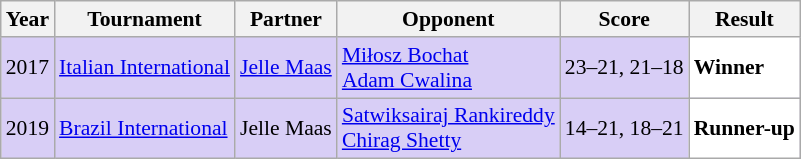<table class="sortable wikitable" style="font-size: 90%;">
<tr>
<th>Year</th>
<th>Tournament</th>
<th>Partner</th>
<th>Opponent</th>
<th>Score</th>
<th>Result</th>
</tr>
<tr style="background:#D8CEF6">
<td align="center">2017</td>
<td align="left"><a href='#'>Italian International</a></td>
<td align="left"> <a href='#'>Jelle Maas</a></td>
<td align="left"> <a href='#'>Miłosz Bochat</a><br> <a href='#'>Adam Cwalina</a></td>
<td align="left">23–21, 21–18</td>
<td style="text-align:left; background:white"> <strong>Winner</strong></td>
</tr>
<tr style="background:#D8CEF6">
<td align="center">2019</td>
<td align="left"><a href='#'>Brazil International</a></td>
<td align="left"> Jelle Maas</td>
<td align="left"> <a href='#'>Satwiksairaj Rankireddy</a><br> <a href='#'>Chirag Shetty</a></td>
<td align="left">14–21, 18–21</td>
<td style="text-align:left; background:white"> <strong>Runner-up</strong></td>
</tr>
</table>
